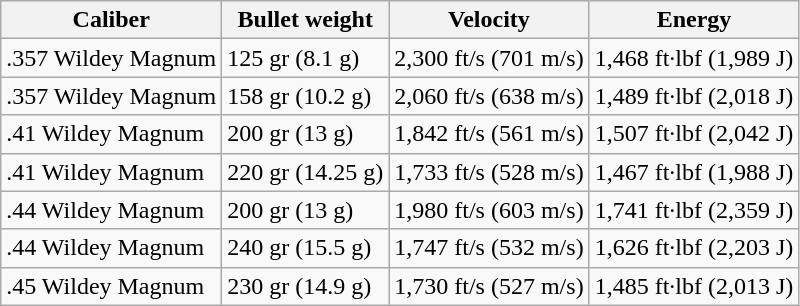<table class="wikitable sortable">
<tr>
<th>Caliber</th>
<th>Bullet weight</th>
<th>Velocity</th>
<th>Energy</th>
</tr>
<tr>
<td>.357 Wildey Magnum</td>
<td>125 gr (8.1 g)</td>
<td>2,300 ft/s (701 m/s)</td>
<td>1,468 ft·lbf (1,989 J)</td>
</tr>
<tr>
<td>.357 Wildey Magnum</td>
<td>158 gr (10.2 g)</td>
<td>2,060 ft/s (638 m/s)</td>
<td>1,489 ft·lbf (2,018 J)</td>
</tr>
<tr>
<td>.41 Wildey Magnum</td>
<td>200 gr (13 g)</td>
<td>1,842 ft/s (561 m/s)</td>
<td>1,507 ft·lbf (2,042 J)</td>
</tr>
<tr>
<td>.41 Wildey Magnum</td>
<td>220 gr (14.25 g)</td>
<td>1,733 ft/s (528 m/s)</td>
<td>1,467 ft·lbf (1,988 J)</td>
</tr>
<tr>
<td>.44 Wildey Magnum</td>
<td>200 gr (13 g)</td>
<td>1,980 ft/s (603 m/s)</td>
<td>1,741 ft·lbf (2,359 J)</td>
</tr>
<tr>
<td>.44 Wildey Magnum</td>
<td>240 gr (15.5 g)</td>
<td>1,747 ft/s (532 m/s)</td>
<td>1,626 ft·lbf (2,203 J)</td>
</tr>
<tr>
<td>.45 Wildey Magnum</td>
<td>230 gr (14.9 g)</td>
<td>1,730 ft/s (527 m/s)</td>
<td>1,485 ft·lbf (2,013 J)</td>
</tr>
</table>
